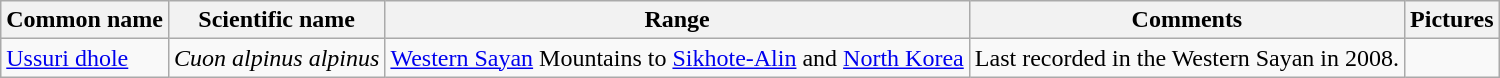<table class="wikitable">
<tr>
<th>Common name</th>
<th>Scientific name</th>
<th>Range</th>
<th class="unsortable">Comments</th>
<th class="unsortable">Pictures</th>
</tr>
<tr>
<td><a href='#'>Ussuri dhole</a></td>
<td><em>Cuon alpinus alpinus</em></td>
<td><a href='#'>Western Sayan</a> Mountains to <a href='#'>Sikhote-Alin</a> and <a href='#'>North Korea</a></td>
<td>Last recorded in the Western Sayan in 2008.</td>
<td></td>
</tr>
</table>
